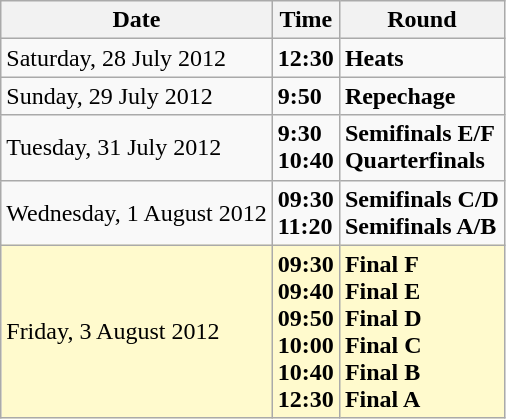<table class="wikitable">
<tr>
<th>Date</th>
<th>Time</th>
<th>Round</th>
</tr>
<tr>
<td>Saturday, 28 July 2012</td>
<td><strong>12:30</strong></td>
<td><strong>Heats</strong></td>
</tr>
<tr>
<td>Sunday, 29 July 2012</td>
<td><strong>9:50</strong></td>
<td><strong>Repechage</strong></td>
</tr>
<tr>
<td>Tuesday, 31 July 2012</td>
<td><strong>9:30</strong><br><strong>10:40</strong></td>
<td><strong>Semifinals E/F</strong><br><strong>Quarterfinals</strong></td>
</tr>
<tr>
<td>Wednesday, 1 August 2012</td>
<td><strong>09:30</strong><br><strong>11:20</strong></td>
<td><strong>Semifinals C/D</strong><br><strong>Semifinals A/B</strong></td>
</tr>
<tr style=background:lemonchiffon>
<td>Friday, 3 August 2012</td>
<td><strong>09:30</strong><br><strong>09:40</strong><br><strong>09:50</strong><br><strong>10:00</strong><br><strong>10:40</strong><br><strong>12:30</strong></td>
<td><strong>Final F</strong><br><strong>Final E</strong><br><strong>Final D</strong><br><strong>Final C</strong><br><strong>Final B</strong><br><strong>Final A</strong></td>
</tr>
</table>
